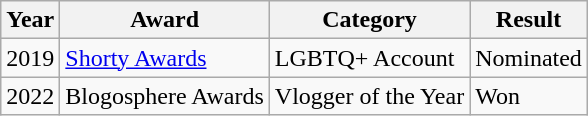<table class="wikitable sortable">
<tr>
<th>Year</th>
<th>Award</th>
<th>Category</th>
<th>Result</th>
</tr>
<tr>
<td>2019</td>
<td><a href='#'>Shorty Awards</a></td>
<td>LGBTQ+ Account</td>
<td>Nominated</td>
</tr>
<tr>
<td>2022</td>
<td>Blogosphere Awards</td>
<td>Vlogger of the Year</td>
<td>Won</td>
</tr>
</table>
